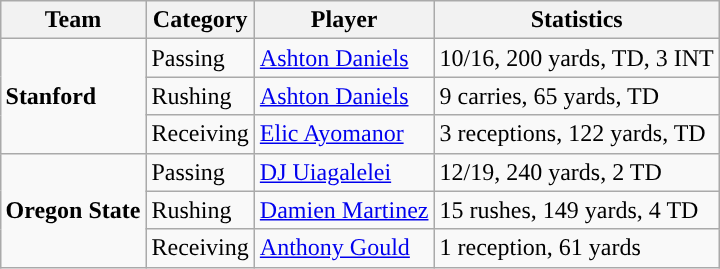<table class="wikitable" style="float: right;">
<tr>
<th>Team</th>
<th>Category</th>
<th>Player</th>
<th>Statistics</th>
</tr>
<tr>
<td rowspan=3><strong>Stanford</strong></td>
<td>Passing</td>
<td><a href='#'>Ashton Daniels</a></td>
<td>10/16, 200 yards, TD, 3 INT</td>
</tr>
<tr>
<td>Rushing</td>
<td><a href='#'>Ashton Daniels</a></td>
<td>9 carries, 65 yards, TD</td>
</tr>
<tr>
<td>Receiving</td>
<td><a href='#'>Elic Ayomanor</a></td>
<td>3 receptions, 122  yards, TD</td>
</tr>
<tr>
<td rowspan=3><strong>Oregon State</strong></td>
<td>Passing</td>
<td><a href='#'>DJ Uiagalelei</a></td>
<td>12/19, 240 yards, 2 TD</td>
</tr>
<tr>
<td>Rushing</td>
<td><a href='#'>Damien Martinez</a></td>
<td>15 rushes, 149 yards, 4 TD</td>
</tr>
<tr>
<td>Receiving</td>
<td><a href='#'>Anthony Gould</a></td>
<td>1 reception, 61 yards</td>
</tr>
</table>
